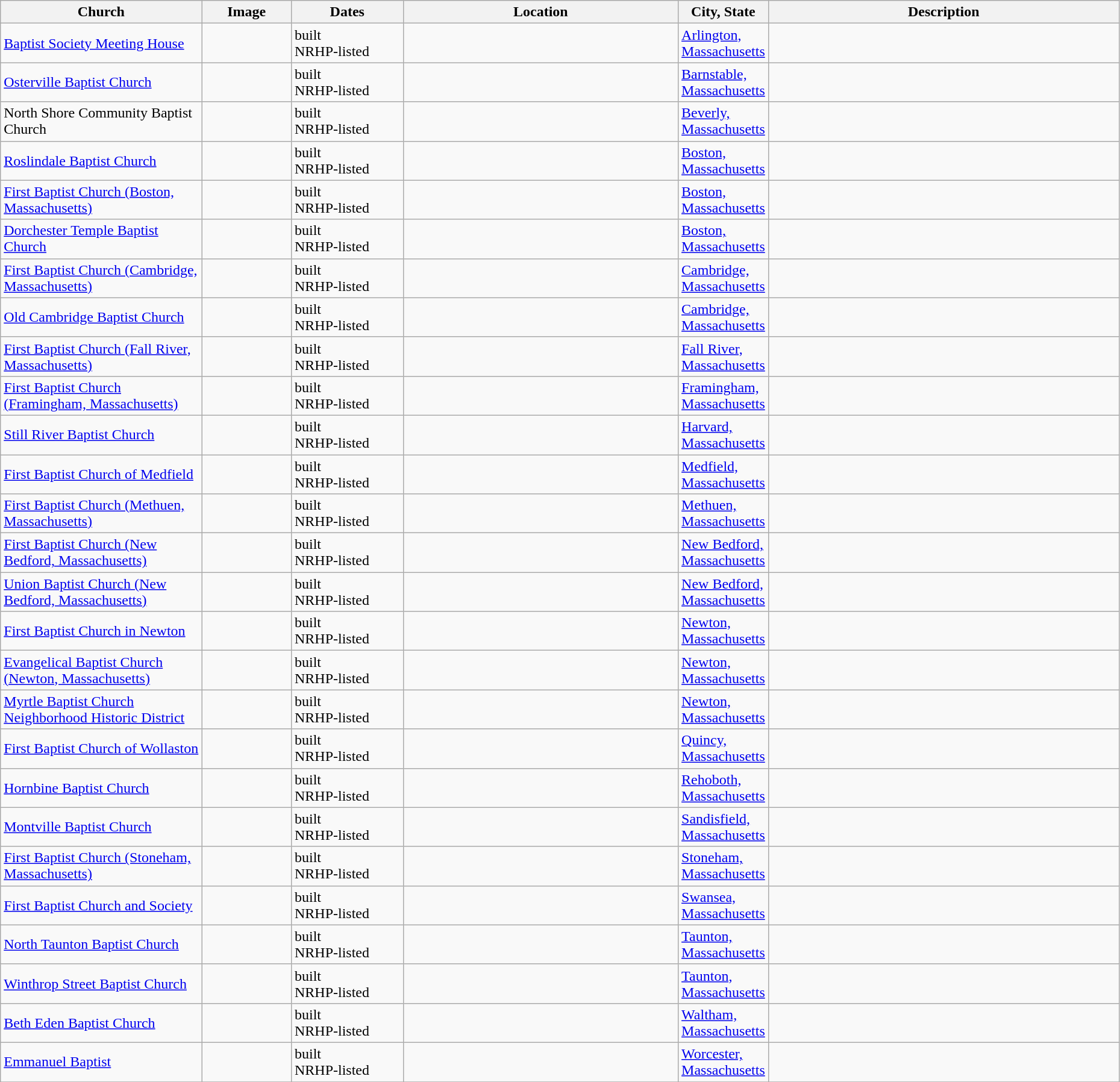<table class="wikitable sortable" style="width:98%">
<tr>
<th width = 18%><strong>Church</strong></th>
<th width = 8% class="unsortable"><strong>Image</strong></th>
<th width = 10%><strong>Dates</strong></th>
<th><strong>Location</strong></th>
<th width = 8%><strong>City, State</strong></th>
<th class="unsortable"><strong>Description</strong></th>
</tr>
<tr ->
<td><a href='#'>Baptist Society Meeting House</a></td>
<td></td>
<td>built<br> NRHP-listed</td>
<td></td>
<td><a href='#'>Arlington, Massachusetts</a></td>
<td></td>
</tr>
<tr ->
<td><a href='#'>Osterville Baptist Church</a></td>
<td></td>
<td>built<br> NRHP-listed</td>
<td></td>
<td><a href='#'>Barnstable, Massachusetts</a></td>
<td></td>
</tr>
<tr ->
<td>North Shore Community Baptist Church</td>
<td></td>
<td>built<br> NRHP-listed</td>
<td></td>
<td><a href='#'>Beverly, Massachusetts</a></td>
<td></td>
</tr>
<tr ->
<td><a href='#'>Roslindale Baptist Church</a></td>
<td></td>
<td>built<br> NRHP-listed</td>
<td></td>
<td><a href='#'>Boston, Massachusetts</a></td>
<td></td>
</tr>
<tr ->
<td><a href='#'>First Baptist Church (Boston, Massachusetts)</a></td>
<td></td>
<td>built<br> NRHP-listed</td>
<td></td>
<td><a href='#'>Boston, Massachusetts</a></td>
<td></td>
</tr>
<tr ->
<td><a href='#'>Dorchester Temple Baptist Church</a></td>
<td></td>
<td>built<br> NRHP-listed</td>
<td></td>
<td><a href='#'>Boston, Massachusetts</a></td>
<td></td>
</tr>
<tr ->
<td><a href='#'>First Baptist Church (Cambridge, Massachusetts)</a></td>
<td></td>
<td>built<br> NRHP-listed</td>
<td></td>
<td><a href='#'>Cambridge, Massachusetts</a></td>
<td></td>
</tr>
<tr ->
<td><a href='#'>Old Cambridge Baptist Church</a></td>
<td></td>
<td>built<br> NRHP-listed</td>
<td></td>
<td><a href='#'>Cambridge, Massachusetts</a></td>
<td></td>
</tr>
<tr ->
<td><a href='#'>First Baptist Church (Fall River, Massachusetts)</a></td>
<td></td>
<td>built<br> NRHP-listed</td>
<td></td>
<td><a href='#'>Fall River, Massachusetts</a></td>
<td></td>
</tr>
<tr ->
<td><a href='#'>First Baptist Church (Framingham, Massachusetts)</a></td>
<td></td>
<td>built<br> NRHP-listed</td>
<td></td>
<td><a href='#'>Framingham, Massachusetts</a></td>
<td></td>
</tr>
<tr ->
<td><a href='#'>Still River Baptist Church</a></td>
<td></td>
<td>built<br> NRHP-listed</td>
<td></td>
<td><a href='#'>Harvard, Massachusetts</a></td>
<td></td>
</tr>
<tr ->
<td><a href='#'>First Baptist Church of Medfield</a></td>
<td></td>
<td>built<br> NRHP-listed</td>
<td></td>
<td><a href='#'>Medfield, Massachusetts</a></td>
<td></td>
</tr>
<tr ->
<td><a href='#'>First Baptist Church (Methuen, Massachusetts)</a></td>
<td></td>
<td>built<br> NRHP-listed</td>
<td></td>
<td><a href='#'>Methuen, Massachusetts</a></td>
<td></td>
</tr>
<tr ->
<td><a href='#'>First Baptist Church (New Bedford, Massachusetts)</a></td>
<td></td>
<td>built<br> NRHP-listed</td>
<td></td>
<td><a href='#'>New Bedford, Massachusetts</a></td>
<td></td>
</tr>
<tr ->
<td><a href='#'>Union Baptist Church (New Bedford, Massachusetts)</a></td>
<td></td>
<td>built<br> NRHP-listed</td>
<td></td>
<td><a href='#'>New Bedford, Massachusetts</a></td>
<td></td>
</tr>
<tr ->
<td><a href='#'>First Baptist Church in Newton</a></td>
<td></td>
<td>built<br> NRHP-listed</td>
<td></td>
<td><a href='#'>Newton, Massachusetts</a></td>
<td></td>
</tr>
<tr ->
<td><a href='#'>Evangelical Baptist Church (Newton, Massachusetts)</a></td>
<td></td>
<td>built<br> NRHP-listed</td>
<td></td>
<td><a href='#'>Newton, Massachusetts</a></td>
<td></td>
</tr>
<tr ->
<td><a href='#'>Myrtle Baptist Church Neighborhood Historic District</a></td>
<td></td>
<td>built<br> NRHP-listed</td>
<td></td>
<td><a href='#'>Newton, Massachusetts</a></td>
<td></td>
</tr>
<tr ->
<td><a href='#'>First Baptist Church of Wollaston</a></td>
<td></td>
<td>built<br> NRHP-listed</td>
<td></td>
<td><a href='#'>Quincy, Massachusetts</a></td>
<td></td>
</tr>
<tr ->
<td><a href='#'>Hornbine Baptist Church</a></td>
<td></td>
<td>built<br> NRHP-listed</td>
<td></td>
<td><a href='#'>Rehoboth, Massachusetts</a></td>
<td></td>
</tr>
<tr ->
<td><a href='#'>Montville Baptist Church</a></td>
<td></td>
<td>built<br> NRHP-listed</td>
<td></td>
<td><a href='#'>Sandisfield, Massachusetts</a></td>
<td></td>
</tr>
<tr ->
<td><a href='#'>First Baptist Church (Stoneham, Massachusetts)</a></td>
<td></td>
<td>built<br> NRHP-listed</td>
<td></td>
<td><a href='#'>Stoneham, Massachusetts</a></td>
<td></td>
</tr>
<tr ->
<td><a href='#'>First Baptist Church and Society</a></td>
<td></td>
<td>built<br> NRHP-listed</td>
<td></td>
<td><a href='#'>Swansea, Massachusetts</a></td>
<td></td>
</tr>
<tr ->
<td><a href='#'>North Taunton Baptist Church</a></td>
<td></td>
<td>built<br> NRHP-listed</td>
<td></td>
<td><a href='#'>Taunton, Massachusetts</a></td>
<td></td>
</tr>
<tr ->
<td><a href='#'>Winthrop Street Baptist Church</a></td>
<td></td>
<td>built<br> NRHP-listed</td>
<td></td>
<td><a href='#'>Taunton, Massachusetts</a></td>
<td></td>
</tr>
<tr ->
<td><a href='#'>Beth Eden Baptist Church</a></td>
<td></td>
<td>built<br> NRHP-listed</td>
<td></td>
<td><a href='#'>Waltham, Massachusetts</a></td>
<td></td>
</tr>
<tr ->
<td><a href='#'>Emmanuel Baptist</a></td>
<td></td>
<td>built<br> NRHP-listed</td>
<td></td>
<td><a href='#'>Worcester, Massachusetts</a></td>
<td></td>
</tr>
<tr ->
</tr>
</table>
